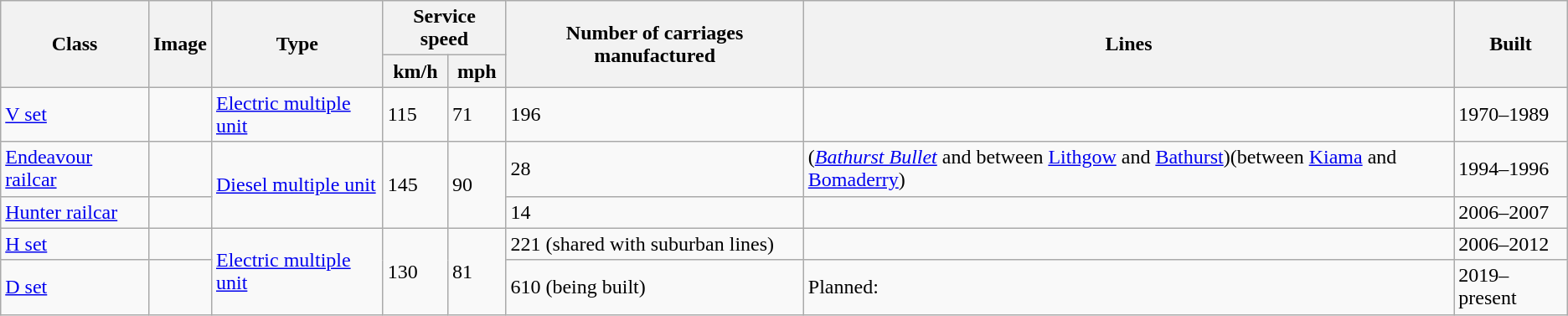<table class="wikitable">
<tr>
<th rowspan="2">Class</th>
<th rowspan="2">Image</th>
<th rowspan="2">Type</th>
<th colspan="2">Service speed</th>
<th rowspan="2">Number of carriages manufactured</th>
<th rowspan="2">Lines</th>
<th rowspan="2">Built</th>
</tr>
<tr bgcolor="#f9f9f9">
<th>km/h</th>
<th>mph</th>
</tr>
<tr>
<td><a href='#'>V set</a></td>
<td></td>
<td><a href='#'>Electric multiple unit</a></td>
<td>115</td>
<td>71</td>
<td>196</td>
<td></td>
<td>1970–1989</td>
</tr>
<tr>
<td><a href='#'>Endeavour railcar</a></td>
<td></td>
<td rowspan="2"><a href='#'>Diesel multiple unit</a></td>
<td rowspan="2">145</td>
<td rowspan="2">90</td>
<td>28</td>
<td>(<em><a href='#'>Bathurst Bullet</a></em> and between <a href='#'>Lithgow</a> and <a href='#'>Bathurst</a>)(between <a href='#'>Kiama</a> and <a href='#'>Bomaderry</a>)</td>
<td>1994–1996</td>
</tr>
<tr>
<td><a href='#'>Hunter railcar</a></td>
<td></td>
<td>14</td>
<td></td>
<td>2006–2007</td>
</tr>
<tr>
<td><a href='#'>H set</a></td>
<td></td>
<td rowspan="2"><a href='#'>Electric multiple unit</a></td>
<td rowspan="2">130</td>
<td rowspan="2">81</td>
<td>221 (shared with suburban lines)</td>
<td></td>
<td>2006–2012 </td>
</tr>
<tr>
<td><a href='#'>D set</a></td>
<td></td>
<td>610 (being built)</td>
<td>Planned:</td>
<td>2019–present</td>
</tr>
</table>
